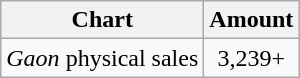<table class="wikitable">
<tr>
<th>Chart</th>
<th>Amount</th>
</tr>
<tr>
<td><em>Gaon</em> physical sales</td>
<td align="center">3,239+</td>
</tr>
</table>
